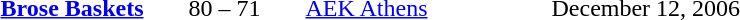<table style="text-align:center">
<tr>
<th width=160></th>
<th width=100></th>
<th width=160></th>
<th width=200></th>
</tr>
<tr>
<td align=right><strong><a href='#'>Brose Baskets</a></strong> </td>
<td>80 – 71</td>
<td align=left> <a href='#'>AEK Athens</a></td>
<td align=left>December 12, 2006</td>
</tr>
</table>
